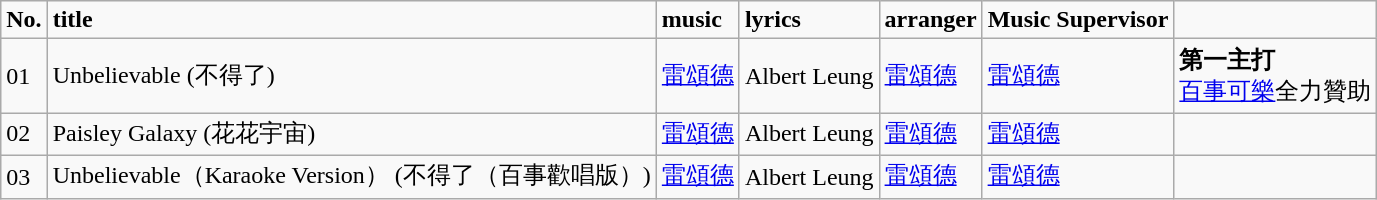<table class="wikitable">
<tr>
<td><span><strong>No. </strong></span></td>
<td><span><strong>title</strong></span></td>
<td><span><strong>music</strong></span></td>
<td><span><strong>lyrics</strong></span></td>
<td><span><strong>arranger</strong></span></td>
<td><span><strong>Music Supervisor </strong></span></td>
</tr>
<tr>
<td>01</td>
<td>Unbelievable (不得了)</td>
<td><a href='#'>雷頌德</a></td>
<td>Albert Leung</td>
<td><a href='#'>雷頌德</a></td>
<td><a href='#'>雷頌德</a></td>
<td><strong>第一主打</strong><br><a href='#'>百事可樂</a>全力贊助</td>
</tr>
<tr>
<td>02</td>
<td>Paisley Galaxy (花花宇宙)</td>
<td><a href='#'>雷頌德</a></td>
<td>Albert Leung</td>
<td><a href='#'>雷頌德</a></td>
<td><a href='#'>雷頌德</a></td>
<td></td>
</tr>
<tr>
<td>03</td>
<td>Unbelievable（Karaoke Version） (不得了（百事歡唱版）)</td>
<td><a href='#'>雷頌德</a></td>
<td>Albert Leung</td>
<td><a href='#'>雷頌德</a></td>
<td><a href='#'>雷頌德</a></td>
<td></td>
</tr>
</table>
